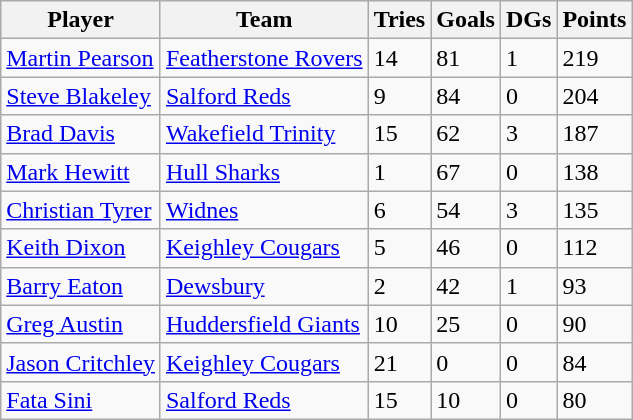<table class="wikitable" style="text-align:centre;">
<tr>
<th>Player</th>
<th>Team</th>
<th>Tries</th>
<th>Goals</th>
<th>DGs</th>
<th>Points</th>
</tr>
<tr>
<td><a href='#'>Martin Pearson</a></td>
<td><a href='#'>Featherstone Rovers</a></td>
<td>14</td>
<td>81</td>
<td>1</td>
<td>219</td>
</tr>
<tr>
<td><a href='#'>Steve Blakeley</a></td>
<td><a href='#'>Salford Reds</a></td>
<td>9</td>
<td>84</td>
<td>0</td>
<td>204</td>
</tr>
<tr>
<td><a href='#'>Brad Davis</a></td>
<td><a href='#'>Wakefield Trinity</a></td>
<td>15</td>
<td>62</td>
<td>3</td>
<td>187</td>
</tr>
<tr>
<td><a href='#'>Mark Hewitt</a></td>
<td><a href='#'>Hull Sharks</a></td>
<td>1</td>
<td>67</td>
<td>0</td>
<td>138</td>
</tr>
<tr>
<td><a href='#'>Christian Tyrer</a></td>
<td><a href='#'>Widnes</a></td>
<td>6</td>
<td>54</td>
<td>3</td>
<td>135</td>
</tr>
<tr>
<td><a href='#'>Keith Dixon</a></td>
<td><a href='#'>Keighley Cougars</a></td>
<td>5</td>
<td>46</td>
<td>0</td>
<td>112</td>
</tr>
<tr>
<td><a href='#'>Barry Eaton</a></td>
<td><a href='#'>Dewsbury</a></td>
<td>2</td>
<td>42</td>
<td>1</td>
<td>93</td>
</tr>
<tr>
<td><a href='#'>Greg Austin</a></td>
<td><a href='#'>Huddersfield Giants</a></td>
<td>10</td>
<td>25</td>
<td>0</td>
<td>90</td>
</tr>
<tr>
<td><a href='#'>Jason Critchley</a></td>
<td><a href='#'>Keighley Cougars</a></td>
<td>21</td>
<td>0</td>
<td>0</td>
<td>84</td>
</tr>
<tr>
<td><a href='#'>Fata Sini</a></td>
<td><a href='#'>Salford Reds</a></td>
<td>15</td>
<td>10</td>
<td>0</td>
<td>80</td>
</tr>
</table>
